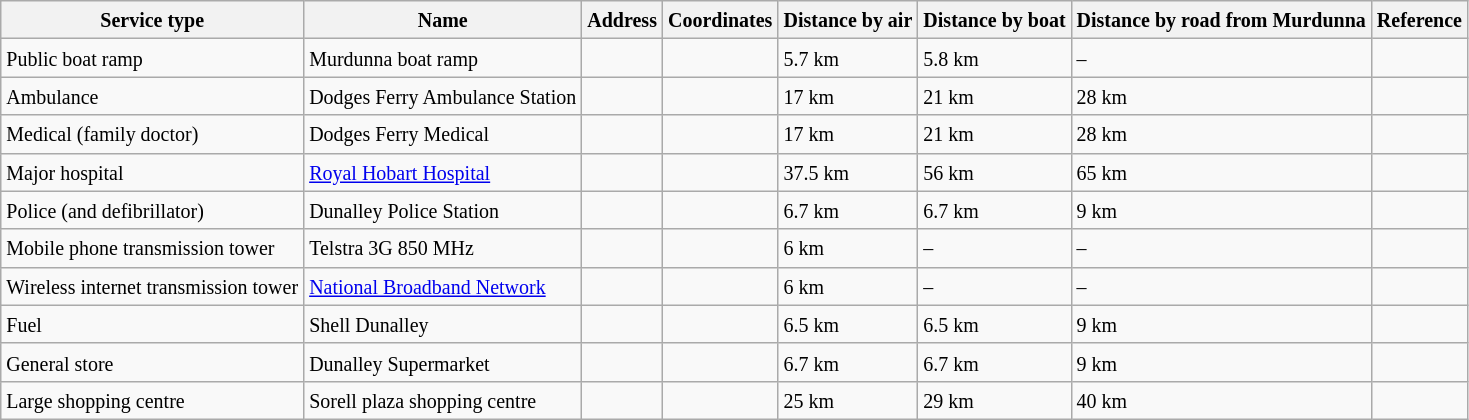<table class="wikitable sortable mw-collapsible autocollapse">
<tr>
<th><small>Service type</small></th>
<th><small>Name</small></th>
<th><small>Address</small></th>
<th><small>Coordinates</small></th>
<th><small>Distance by air</small></th>
<th><small>Distance by boat</small></th>
<th><small>Distance by road from Murdunna</small></th>
<th><small>Reference</small></th>
</tr>
<tr>
<td><small>Public boat ramp</small></td>
<td><small>Murdunna boat ramp</small></td>
<td></td>
<td></td>
<td><small>5.7 km</small></td>
<td><small>5.8 km</small></td>
<td><small>–</small></td>
<td></td>
</tr>
<tr>
<td><small>Ambulance</small></td>
<td><small>Dodges Ferry Ambulance Station</small></td>
<td></td>
<td></td>
<td><small>17 km</small></td>
<td><small>21 km</small></td>
<td><small>28 km</small></td>
<td></td>
</tr>
<tr>
<td><small>Medical (family doctor)</small></td>
<td><small>Dodges Ferry Medical</small></td>
<td></td>
<td></td>
<td><small>17 km</small></td>
<td><small>21 km</small></td>
<td><small>28 km</small></td>
<td></td>
</tr>
<tr>
<td><small>Major hospital</small></td>
<td><a href='#'><small>Royal Hobart Hospital</small></a></td>
<td></td>
<td></td>
<td><small>37.5 km</small></td>
<td><small>56 km</small></td>
<td><small>65 km</small></td>
<td></td>
</tr>
<tr>
<td><small>Police (and defibrillator)</small></td>
<td><small>Dunalley Police Station</small></td>
<td></td>
<td></td>
<td><small>6.7 km</small></td>
<td><small>6.7 km</small></td>
<td><small>9 km</small></td>
<td></td>
</tr>
<tr>
<td><small>Mobile phone transmission tower</small></td>
<td><small>Telstra 3G 850 MHz</small></td>
<td></td>
<td></td>
<td><small>6 km</small></td>
<td><small>–</small></td>
<td><small>–</small></td>
<td></td>
</tr>
<tr>
<td><small>Wireless internet transmission tower</small></td>
<td><a href='#'><small>National Broadband Network</small></a></td>
<td></td>
<td></td>
<td><small>6 km</small></td>
<td><small>–</small></td>
<td><small>–</small></td>
<td></td>
</tr>
<tr>
<td><small>Fuel</small></td>
<td><small>Shell Dunalley</small></td>
<td></td>
<td></td>
<td><small>6.5 km</small></td>
<td><small>6.5 km</small></td>
<td><small>9 km</small></td>
<td></td>
</tr>
<tr>
<td><small>General store</small></td>
<td><small>Dunalley Supermarket</small></td>
<td></td>
<td></td>
<td><small>6.7 km</small></td>
<td><small>6.7 km</small></td>
<td><small>9 km</small></td>
<td></td>
</tr>
<tr>
<td><small>Large shopping centre</small></td>
<td><small>Sorell plaza shopping centre</small></td>
<td></td>
<td></td>
<td><small>25 km</small></td>
<td><small>29 km</small></td>
<td><small>40 km</small></td>
<td></td>
</tr>
</table>
